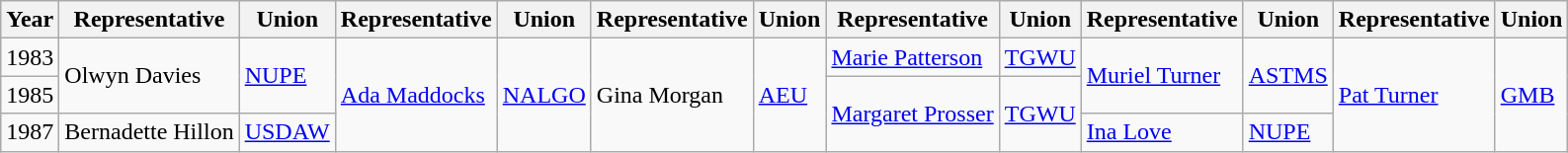<table class="wikitable">
<tr>
<th>Year</th>
<th>Representative</th>
<th>Union</th>
<th>Representative</th>
<th>Union</th>
<th>Representative</th>
<th>Union</th>
<th>Representative</th>
<th>Union</th>
<th>Representative</th>
<th>Union</th>
<th>Representative</th>
<th>Union</th>
</tr>
<tr>
<td>1983</td>
<td rowspan=2>Olwyn Davies</td>
<td rowspan=2><a href='#'>NUPE</a></td>
<td rowspan=3><a href='#'>Ada Maddocks</a></td>
<td rowspan=3><a href='#'>NALGO</a></td>
<td rowspan=3>Gina Morgan</td>
<td rowspan=3><a href='#'>AEU</a></td>
<td><a href='#'>Marie Patterson</a></td>
<td><a href='#'>TGWU</a></td>
<td rowspan=2><a href='#'>Muriel Turner</a></td>
<td rowspan=2><a href='#'>ASTMS</a></td>
<td rowspan=3><a href='#'>Pat Turner</a></td>
<td rowspan=3><a href='#'>GMB</a></td>
</tr>
<tr>
<td>1985</td>
<td rowspan=2><a href='#'>Margaret Prosser</a></td>
<td rowspan=2><a href='#'>TGWU</a></td>
</tr>
<tr>
<td>1987</td>
<td>Bernadette Hillon</td>
<td><a href='#'>USDAW</a></td>
<td><a href='#'>Ina Love</a></td>
<td><a href='#'>NUPE</a></td>
</tr>
</table>
